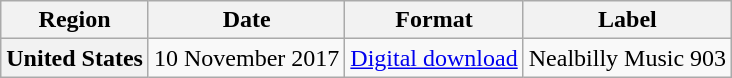<table class="wikitable plainrowheaders unsortable">
<tr>
<th>Region</th>
<th>Date</th>
<th>Format</th>
<th>Label</th>
</tr>
<tr>
<th scope="row">United States</th>
<td>10 November 2017</td>
<td><a href='#'>Digital download</a></td>
<td>Nealbilly Music 903</td>
</tr>
</table>
